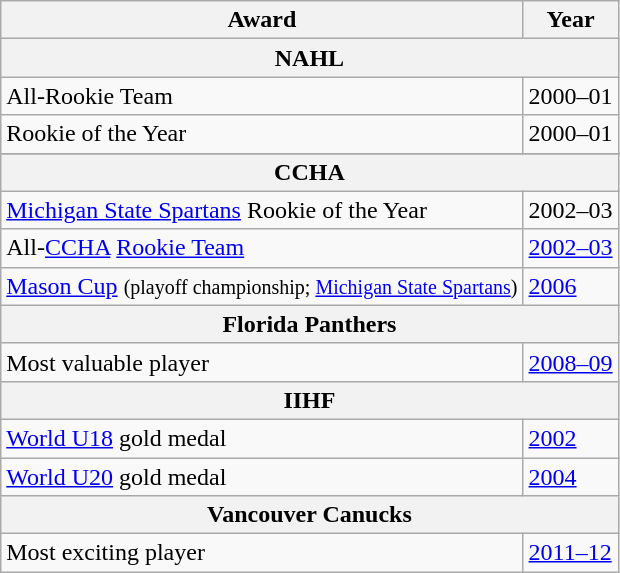<table class="wikitable" border="1">
<tr>
<th>Award</th>
<th>Year</th>
</tr>
<tr>
<th colspan="2">NAHL</th>
</tr>
<tr>
<td>All-Rookie Team</td>
<td>2000–01</td>
</tr>
<tr>
<td>Rookie of the Year</td>
<td>2000–01</td>
</tr>
<tr>
</tr>
<tr>
<th colspan="2">CCHA</th>
</tr>
<tr>
<td><a href='#'>Michigan State Spartans</a> Rookie of the Year</td>
<td>2002–03</td>
</tr>
<tr>
<td>All-<a href='#'>CCHA</a> <a href='#'>Rookie Team</a></td>
<td><a href='#'>2002–03</a></td>
</tr>
<tr>
<td><a href='#'>Mason Cup</a> <small>(playoff championship; <a href='#'>Michigan State Spartans</a>)</small></td>
<td><a href='#'>2006</a></td>
</tr>
<tr>
<th colspan="2">Florida Panthers</th>
</tr>
<tr>
<td>Most valuable player</td>
<td><a href='#'>2008–09</a></td>
</tr>
<tr>
<th colspan="2">IIHF</th>
</tr>
<tr>
<td><a href='#'>World U18</a> gold medal</td>
<td><a href='#'>2002</a></td>
</tr>
<tr>
<td><a href='#'>World U20</a> gold medal</td>
<td><a href='#'>2004</a></td>
</tr>
<tr>
<th colspan="2">Vancouver Canucks</th>
</tr>
<tr>
<td>Most exciting player</td>
<td><a href='#'>2011–12</a></td>
</tr>
</table>
